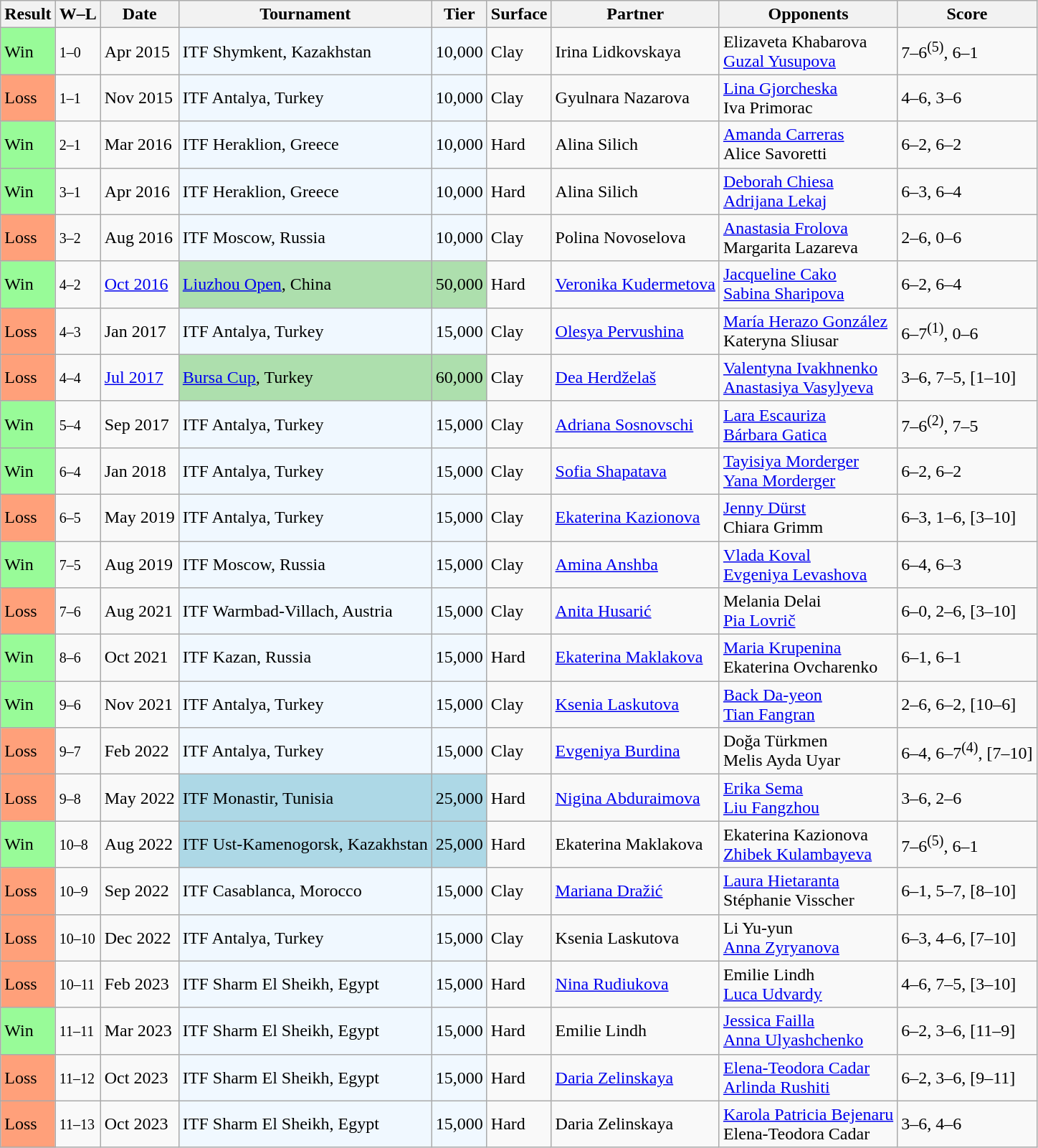<table class="sortable wikitable">
<tr>
<th>Result</th>
<th class="unsortable">W–L</th>
<th>Date</th>
<th>Tournament</th>
<th>Tier</th>
<th>Surface</th>
<th>Partner</th>
<th>Opponents</th>
<th class="unsortable">Score</th>
</tr>
<tr>
<td style="background:#98fb98;">Win</td>
<td><small>1–0</small></td>
<td>Apr 2015</td>
<td style="background:#f0f8ff;">ITF Shymkent, Kazakhstan</td>
<td style="background:#f0f8ff;">10,000</td>
<td>Clay</td>
<td> Irina Lidkovskaya</td>
<td> Elizaveta Khabarova <br>  <a href='#'>Guzal Yusupova</a></td>
<td>7–6<sup>(5)</sup>, 6–1</td>
</tr>
<tr>
<td style="background:#ffa07a;">Loss</td>
<td><small>1–1</small></td>
<td>Nov 2015</td>
<td style="background:#f0f8ff;">ITF Antalya, Turkey</td>
<td style="background:#f0f8ff;">10,000</td>
<td>Clay</td>
<td> Gyulnara Nazarova</td>
<td> <a href='#'>Lina Gjorcheska</a> <br>  Iva Primorac</td>
<td>4–6, 3–6</td>
</tr>
<tr>
<td style="background:#98fb98;">Win</td>
<td><small>2–1</small></td>
<td>Mar 2016</td>
<td style="background:#f0f8ff;">ITF Heraklion, Greece</td>
<td style="background:#f0f8ff;">10,000</td>
<td>Hard</td>
<td> Alina Silich</td>
<td> <a href='#'>Amanda Carreras</a> <br>  Alice Savoretti</td>
<td>6–2, 6–2</td>
</tr>
<tr>
<td style="background:#98fb98;">Win</td>
<td><small>3–1</small></td>
<td>Apr 2016</td>
<td style="background:#f0f8ff;">ITF Heraklion, Greece</td>
<td style="background:#f0f8ff;">10,000</td>
<td>Hard</td>
<td> Alina Silich</td>
<td> <a href='#'>Deborah Chiesa</a> <br>  <a href='#'>Adrijana Lekaj</a></td>
<td>6–3, 6–4</td>
</tr>
<tr>
<td style="background:#ffa07a;">Loss</td>
<td><small>3–2</small></td>
<td>Aug 2016</td>
<td style="background:#f0f8ff;">ITF Moscow, Russia</td>
<td style="background:#f0f8ff;">10,000</td>
<td>Clay</td>
<td> Polina Novoselova</td>
<td> <a href='#'>Anastasia Frolova</a> <br>  Margarita Lazareva</td>
<td>2–6, 0–6</td>
</tr>
<tr>
<td style="background:#98fb98;">Win</td>
<td><small>4–2</small></td>
<td><a href='#'>Oct 2016</a></td>
<td style="background:#addfad;"><a href='#'>Liuzhou Open</a>, China</td>
<td style="background:#addfad;">50,000</td>
<td>Hard</td>
<td> <a href='#'>Veronika Kudermetova</a></td>
<td> <a href='#'>Jacqueline Cako</a> <br>  <a href='#'>Sabina Sharipova</a></td>
<td>6–2, 6–4</td>
</tr>
<tr>
<td style="background:#ffa07a;">Loss</td>
<td><small>4–3</small></td>
<td>Jan 2017</td>
<td style="background:#f0f8ff;">ITF Antalya, Turkey</td>
<td style="background:#f0f8ff;">15,000</td>
<td>Clay</td>
<td> <a href='#'>Olesya Pervushina</a></td>
<td> <a href='#'>María Herazo González</a> <br>  Kateryna Sliusar</td>
<td>6–7<sup>(1)</sup>, 0–6</td>
</tr>
<tr>
<td style="background:#ffa07a;">Loss</td>
<td><small>4–4</small></td>
<td><a href='#'>Jul 2017</a></td>
<td style="background:#addfad;"><a href='#'>Bursa Cup</a>, Turkey</td>
<td style="background:#addfad;">60,000</td>
<td>Clay</td>
<td> <a href='#'>Dea Herdželaš</a></td>
<td> <a href='#'>Valentyna Ivakhnenko</a> <br>  <a href='#'>Anastasiya Vasylyeva</a></td>
<td>3–6, 7–5, [1–10]</td>
</tr>
<tr>
<td style="background:#98fb98;">Win</td>
<td><small>5–4</small></td>
<td>Sep 2017</td>
<td style="background:#f0f8ff;">ITF Antalya, Turkey</td>
<td style="background:#f0f8ff;">15,000</td>
<td>Clay</td>
<td> <a href='#'>Adriana Sosnovschi</a></td>
<td> <a href='#'>Lara Escauriza</a> <br>  <a href='#'>Bárbara Gatica</a></td>
<td>7–6<sup>(2)</sup>, 7–5</td>
</tr>
<tr>
<td style="background:#98fb98;">Win</td>
<td><small>6–4</small></td>
<td>Jan 2018</td>
<td style="background:#f0f8ff;">ITF Antalya, Turkey</td>
<td style="background:#f0f8ff;">15,000</td>
<td>Clay</td>
<td> <a href='#'>Sofia Shapatava</a></td>
<td> <a href='#'>Tayisiya Morderger</a> <br>  <a href='#'>Yana Morderger</a></td>
<td>6–2, 6–2</td>
</tr>
<tr>
<td style="background:#ffa07a;">Loss</td>
<td><small>6–5</small></td>
<td>May 2019</td>
<td style="background:#f0f8ff;">ITF Antalya, Turkey</td>
<td style="background:#f0f8ff;">15,000</td>
<td>Clay</td>
<td> <a href='#'>Ekaterina Kazionova</a></td>
<td> <a href='#'>Jenny Dürst</a> <br>  Chiara Grimm</td>
<td>6–3, 1–6, [3–10]</td>
</tr>
<tr>
<td style="background:#98fb98;">Win</td>
<td><small>7–5</small></td>
<td>Aug 2019</td>
<td style="background:#f0f8ff;">ITF Moscow, Russia</td>
<td style="background:#f0f8ff;">15,000</td>
<td>Clay</td>
<td> <a href='#'>Amina Anshba</a></td>
<td> <a href='#'>Vlada Koval</a> <br>  <a href='#'>Evgeniya Levashova</a></td>
<td>6–4, 6–3</td>
</tr>
<tr>
<td style="background:#ffa07a;">Loss</td>
<td><small>7–6</small></td>
<td>Aug 2021</td>
<td style="background:#f0f8ff;">ITF Warmbad-Villach, Austria</td>
<td style="background:#f0f8ff;">15,000</td>
<td>Clay</td>
<td> <a href='#'>Anita Husarić</a></td>
<td> Melania Delai <br>  <a href='#'>Pia Lovrič</a></td>
<td>6–0, 2–6, [3–10]</td>
</tr>
<tr>
<td style="background:#98fb98;">Win</td>
<td><small>8–6</small></td>
<td>Oct 2021</td>
<td style="background:#f0f8ff;">ITF Kazan, Russia</td>
<td style="background:#f0f8ff;">15,000</td>
<td>Hard</td>
<td> <a href='#'>Ekaterina Maklakova</a></td>
<td> <a href='#'>Maria Krupenina</a> <br>  Ekaterina Ovcharenko</td>
<td>6–1, 6–1</td>
</tr>
<tr>
<td style="background:#98fb98;">Win</td>
<td><small>9–6</small></td>
<td>Nov 2021</td>
<td style="background:#f0f8ff;">ITF Antalya, Turkey</td>
<td style="background:#f0f8ff;">15,000</td>
<td>Clay</td>
<td> <a href='#'>Ksenia Laskutova</a></td>
<td> <a href='#'>Back Da-yeon</a> <br>  <a href='#'>Tian Fangran</a></td>
<td>2–6, 6–2, [10–6]</td>
</tr>
<tr>
<td style="background:#ffa07a;">Loss</td>
<td><small>9–7</small></td>
<td>Feb 2022</td>
<td style="background:#f0f8ff;">ITF Antalya, Turkey</td>
<td style="background:#f0f8ff;">15,000</td>
<td>Clay</td>
<td> <a href='#'>Evgeniya Burdina</a></td>
<td> Doğa Türkmen <br>  Melis Ayda Uyar</td>
<td>6–4, 6–7<sup>(4)</sup>, [7–10]</td>
</tr>
<tr>
<td style="background:#ffa07a;">Loss</td>
<td><small>9–8</small></td>
<td>May 2022</td>
<td style="background:lightblue;">ITF Monastir, Tunisia</td>
<td style="background:lightblue;">25,000</td>
<td>Hard</td>
<td> <a href='#'>Nigina Abduraimova</a></td>
<td> <a href='#'>Erika Sema</a> <br>  <a href='#'>Liu Fangzhou</a></td>
<td>3–6, 2–6</td>
</tr>
<tr>
<td style="background:#98fb98;">Win</td>
<td><small>10–8</small></td>
<td>Aug 2022</td>
<td style="background:lightblue;">ITF Ust-Kamenogorsk, Kazakhstan</td>
<td style="background:lightblue;">25,000</td>
<td>Hard</td>
<td> Ekaterina Maklakova</td>
<td> Ekaterina Kazionova <br>  <a href='#'>Zhibek Kulambayeva</a></td>
<td>7–6<sup>(5)</sup>, 6–1</td>
</tr>
<tr>
<td style="background:#ffa07a;">Loss</td>
<td><small>10–9</small></td>
<td>Sep 2022</td>
<td style="background:#f0f8ff;">ITF Casablanca, Morocco</td>
<td style="background:#f0f8ff;">15,000</td>
<td>Clay</td>
<td> <a href='#'>Mariana Dražić</a></td>
<td> <a href='#'>Laura Hietaranta</a> <br>  Stéphanie Visscher</td>
<td>6–1, 5–7, [8–10]</td>
</tr>
<tr>
<td style="background:#ffa07a;">Loss</td>
<td><small>10–10</small></td>
<td>Dec 2022</td>
<td style="background:#f0f8ff;">ITF Antalya, Turkey</td>
<td style="background:#f0f8ff;">15,000</td>
<td>Clay</td>
<td> Ksenia Laskutova</td>
<td> Li Yu-yun <br>  <a href='#'>Anna Zyryanova</a></td>
<td>6–3, 4–6, [7–10]</td>
</tr>
<tr>
<td style="background:#ffa07a;">Loss</td>
<td><small>10–11</small></td>
<td>Feb 2023</td>
<td style="background:#f0f8ff;">ITF Sharm El Sheikh, Egypt</td>
<td style="background:#f0f8ff;">15,000</td>
<td>Hard</td>
<td> <a href='#'>Nina Rudiukova</a></td>
<td> Emilie Lindh <br>  <a href='#'>Luca Udvardy</a></td>
<td>4–6, 7–5, [3–10]</td>
</tr>
<tr>
<td style="background:#98fb98;">Win</td>
<td><small>11–11</small></td>
<td>Mar 2023</td>
<td style="background:#f0f8ff;">ITF Sharm El Sheikh, Egypt</td>
<td style="background:#f0f8ff;">15,000</td>
<td>Hard</td>
<td> Emilie Lindh</td>
<td> <a href='#'>Jessica Failla</a> <br>  <a href='#'>Anna Ulyashchenko</a></td>
<td>6–2, 3–6, [11–9]</td>
</tr>
<tr>
<td style="background:#ffa07a;">Loss</td>
<td><small>11–12</small></td>
<td>Oct 2023</td>
<td style="background:#f0f8ff;">ITF Sharm El Sheikh, Egypt</td>
<td style="background:#f0f8ff;">15,000</td>
<td>Hard</td>
<td> <a href='#'>Daria Zelinskaya</a></td>
<td> <a href='#'>Elena-Teodora Cadar</a> <br>  <a href='#'>Arlinda Rushiti</a></td>
<td>6–2, 3–6, [9–11]</td>
</tr>
<tr>
<td style="background:#ffa07a;">Loss</td>
<td><small>11–13</small></td>
<td>Oct 2023</td>
<td style="background:#f0f8ff;">ITF Sharm El Sheikh, Egypt</td>
<td style="background:#f0f8ff;">15,000</td>
<td>Hard</td>
<td> Daria Zelinskaya</td>
<td> <a href='#'>Karola Patricia Bejenaru</a> <br>  Elena-Teodora Cadar</td>
<td>3–6, 4–6</td>
</tr>
</table>
